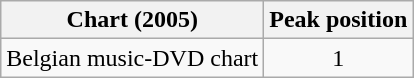<table class="wikitable">
<tr>
<th>Chart (2005)</th>
<th>Peak position</th>
</tr>
<tr>
<td>Belgian music-DVD chart</td>
<td align=center>1</td>
</tr>
</table>
